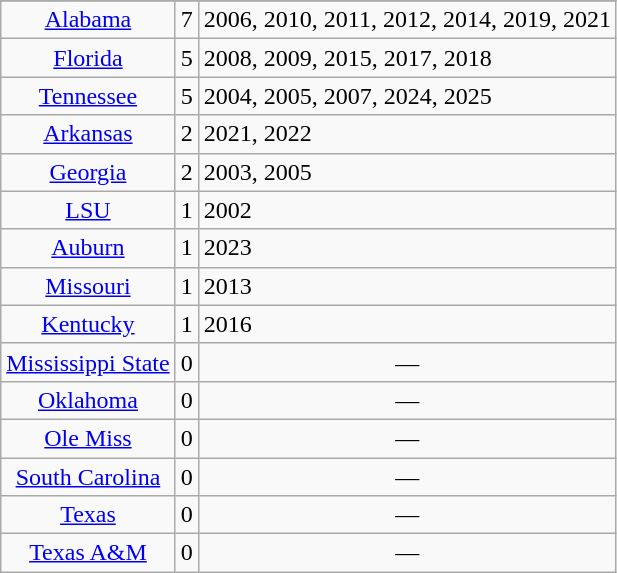<table class="wikitable sortable">
<tr>
</tr>
<tr style="text-align:center;">
<td><a href='#'>Alabama</a></td>
<td>7</td>
<td style="text-align:left;">2006, 2010, 2011, 2012, 2014, 2019, 2021</td>
</tr>
<tr style="text-align:center;">
<td><a href='#'>Florida</a></td>
<td>5</td>
<td style="text-align:left;">2008, 2009, 2015, 2017, 2018</td>
</tr>
<tr style="text-align:center;">
<td style="text-align:center;"><a href='#'>Tennessee</a></td>
<td>5</td>
<td style="text-align:left;">2004, 2005, 2007, 2024, 2025</td>
</tr>
<tr style="text-align:center;">
<td><a href='#'>Arkansas</a></td>
<td>2</td>
<td style="text-align:left;">2021, 2022</td>
</tr>
<tr style="text-align:center;">
<td><a href='#'>Georgia</a></td>
<td>2</td>
<td style="text-align:left;">2003, 2005</td>
</tr>
<tr style="text-align:center;">
<td><a href='#'>LSU</a></td>
<td>1</td>
<td style="text-align:left;">2002</td>
</tr>
<tr align=center>
<td><a href='#'>Auburn</a></td>
<td>1</td>
<td style="text-align:left;">2023</td>
</tr>
<tr style="text-align:center;">
<td><a href='#'>Missouri</a></td>
<td>1</td>
<td style="text-align:left;">2013</td>
</tr>
<tr style="text-align:center;">
<td><a href='#'>Kentucky</a></td>
<td>1</td>
<td style="text-align:left;">2016</td>
</tr>
<tr align=center>
<td><a href='#'>Mississippi State</a></td>
<td>0</td>
<td>—</td>
</tr>
<tr align=center>
<td><a href='#'>Oklahoma</a></td>
<td>0</td>
<td>—</td>
</tr>
<tr align=center>
<td><a href='#'>Ole Miss</a></td>
<td>0</td>
<td>—</td>
</tr>
<tr align=center>
<td><a href='#'>South Carolina</a></td>
<td>0</td>
<td>—</td>
</tr>
<tr align=center>
<td><a href='#'>Texas</a></td>
<td>0</td>
<td>—</td>
</tr>
<tr align=center>
<td><a href='#'>Texas A&M</a></td>
<td>0</td>
<td>—</td>
</tr>
</table>
